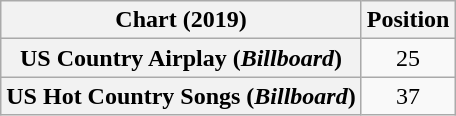<table class="wikitable sortable plainrowheaders" style="text-align:center">
<tr>
<th>Chart (2019)</th>
<th>Position</th>
</tr>
<tr>
<th scope="row">US Country Airplay (<em>Billboard</em>)</th>
<td>25</td>
</tr>
<tr>
<th scope="row">US Hot Country Songs (<em>Billboard</em>)</th>
<td>37</td>
</tr>
</table>
